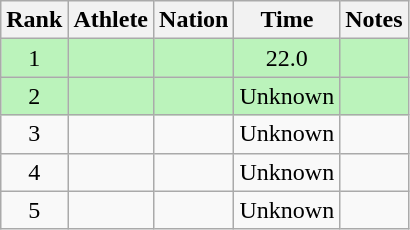<table class="wikitable sortable" style="text-align:center">
<tr>
<th>Rank</th>
<th>Athlete</th>
<th>Nation</th>
<th>Time</th>
<th>Notes</th>
</tr>
<tr style="background:#bbf3bb;">
<td>1</td>
<td align=left></td>
<td align=left></td>
<td>22.0</td>
<td></td>
</tr>
<tr style="background:#bbf3bb;">
<td>2</td>
<td align=left></td>
<td align=left></td>
<td>Unknown</td>
<td></td>
</tr>
<tr>
<td>3</td>
<td align=left></td>
<td align=left></td>
<td>Unknown</td>
<td></td>
</tr>
<tr>
<td>4</td>
<td align=left></td>
<td align=left></td>
<td>Unknown</td>
<td></td>
</tr>
<tr>
<td>5</td>
<td align=left></td>
<td align=left></td>
<td>Unknown</td>
<td></td>
</tr>
</table>
